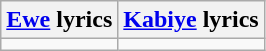<table class="wikitable">
<tr>
<th><a href='#'>Ewe</a> lyrics</th>
<th><a href='#'>Kabiye</a> lyrics</th>
</tr>
<tr style="vertical-align:top; white-space:nowrap;">
<td></td>
<td></td>
</tr>
</table>
